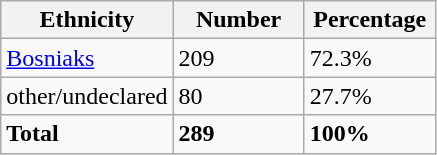<table class="wikitable">
<tr>
<th width="100px">Ethnicity</th>
<th width="80px">Number</th>
<th width="80px">Percentage</th>
</tr>
<tr>
<td><a href='#'>Bosniaks</a></td>
<td>209</td>
<td>72.3%</td>
</tr>
<tr>
<td>other/undeclared</td>
<td>80</td>
<td>27.7%</td>
</tr>
<tr>
<td><strong>Total</strong></td>
<td><strong>289</strong></td>
<td><strong>100%</strong></td>
</tr>
</table>
